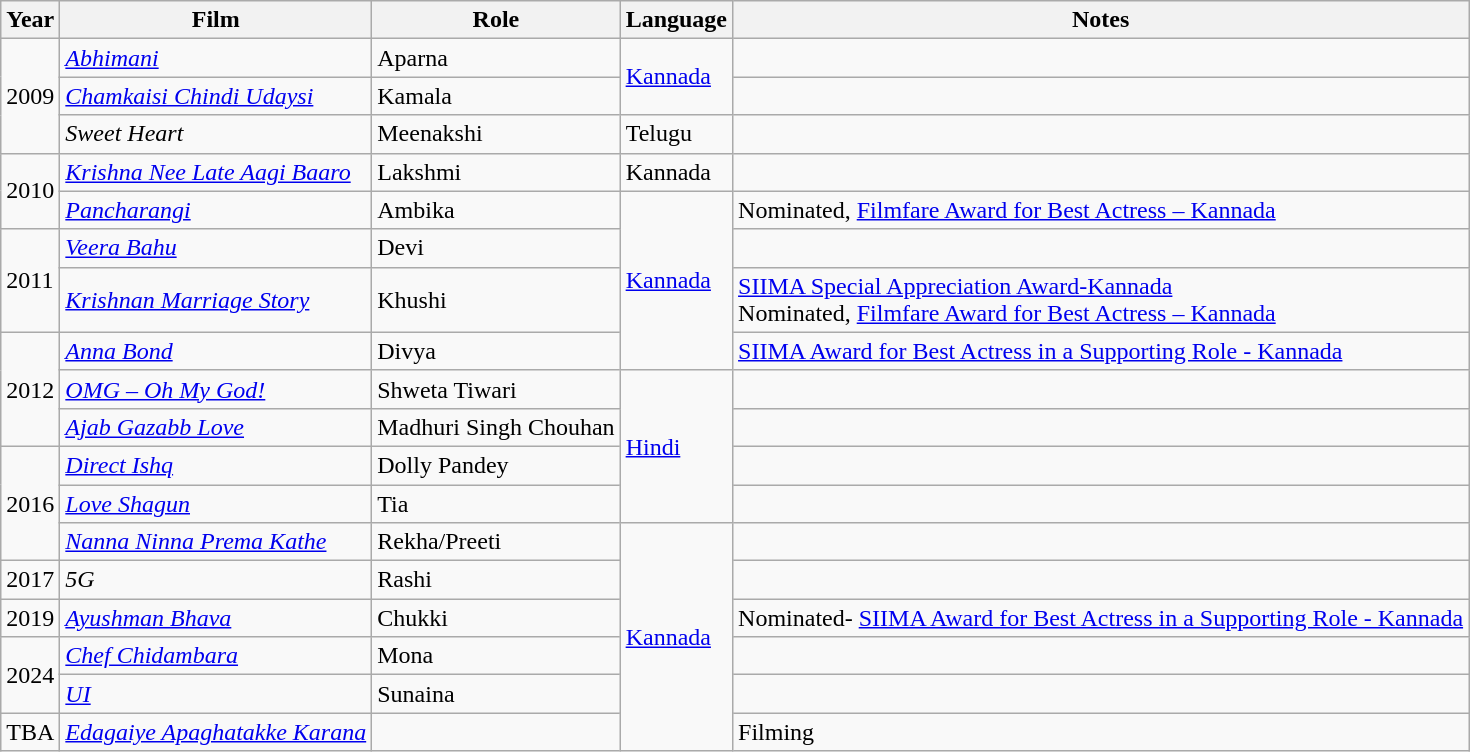<table class="wikitable sortable">
<tr>
<th>Year</th>
<th>Film</th>
<th>Role</th>
<th>Language</th>
<th class="unsortable">Notes</th>
</tr>
<tr>
<td rowspan="3">2009</td>
<td><em><a href='#'>Abhimani</a></em></td>
<td>Aparna</td>
<td rowspan="2"><a href='#'>Kannada</a></td>
<td></td>
</tr>
<tr>
<td><em><a href='#'>Chamkaisi Chindi Udaysi</a></em></td>
<td>Kamala</td>
<td></td>
</tr>
<tr>
<td><em>Sweet Heart</em></td>
<td>Meenakshi</td>
<td>Telugu</td>
<td></td>
</tr>
<tr>
<td rowspan="2">2010</td>
<td><em><a href='#'>Krishna Nee Late Aagi Baaro</a></em></td>
<td>Lakshmi</td>
<td>Kannada</td>
<td></td>
</tr>
<tr>
<td><em><a href='#'>Pancharangi</a></em></td>
<td>Ambika</td>
<td rowspan="4"><a href='#'>Kannada</a></td>
<td>Nominated, <a href='#'>Filmfare Award for Best Actress – Kannada</a></td>
</tr>
<tr>
<td rowspan="2">2011</td>
<td><em><a href='#'>Veera Bahu</a></em></td>
<td>Devi</td>
<td></td>
</tr>
<tr>
<td><em><a href='#'>Krishnan Marriage Story</a></em></td>
<td>Khushi</td>
<td><a href='#'>SIIMA Special Appreciation Award-Kannada</a> <br> Nominated, <a href='#'>Filmfare Award for Best Actress – Kannada</a></td>
</tr>
<tr>
<td rowspan="3">2012</td>
<td><em><a href='#'>Anna Bond</a></em></td>
<td>Divya</td>
<td><a href='#'>SIIMA Award for Best Actress in a Supporting Role - Kannada</a></td>
</tr>
<tr>
<td><em><a href='#'>OMG – Oh My God!</a></em></td>
<td>Shweta Tiwari</td>
<td rowspan="4"><a href='#'>Hindi</a></td>
<td></td>
</tr>
<tr>
<td><em><a href='#'>Ajab Gazabb Love</a></em></td>
<td>Madhuri Singh Chouhan</td>
<td></td>
</tr>
<tr>
<td rowspan="3">2016</td>
<td><em><a href='#'>Direct Ishq</a></em></td>
<td>Dolly Pandey</td>
<td></td>
</tr>
<tr>
<td><em><a href='#'>Love Shagun</a></em></td>
<td>Tia</td>
<td></td>
</tr>
<tr>
<td><em><a href='#'>Nanna Ninna Prema Kathe</a></em></td>
<td>Rekha/Preeti</td>
<td rowspan="6"><a href='#'>Kannada</a></td>
<td></td>
</tr>
<tr>
<td>2017</td>
<td><em>5G</em></td>
<td>Rashi</td>
<td></td>
</tr>
<tr>
<td>2019</td>
<td><em><a href='#'>Ayushman Bhava</a></em></td>
<td>Chukki</td>
<td>Nominated- <a href='#'>SIIMA Award for Best Actress in a Supporting Role - Kannada</a></td>
</tr>
<tr>
<td rowspan="2">2024</td>
<td><em><a href='#'>Chef Chidambara</a></em></td>
<td>Mona</td>
<td></td>
</tr>
<tr>
<td><em><a href='#'>UI</a></em></td>
<td>Sunaina</td>
<td></td>
</tr>
<tr>
<td>TBA</td>
<td><em><a href='#'>Edagaiye Apaghatakke Karana</a></em></td>
<td></td>
<td>Filming</td>
</tr>
</table>
